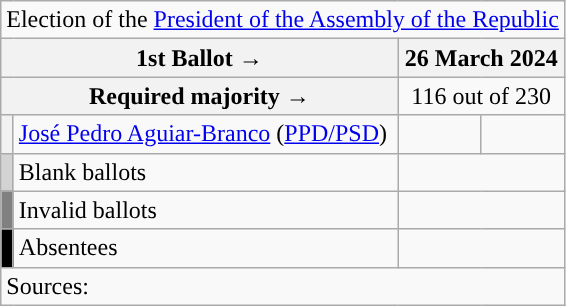<table class="wikitable" style="text-align:center;">
<tr>
<td colspan="4" align="center">Election of the <a href='#'>President of the Assembly of the Republic</a></td>
</tr>
<tr>
<th colspan="2" width="225px">1st Ballot →</th>
<th colspan="2">26 March 2024</th>
</tr>
<tr>
<th colspan="2">Required majority →</th>
<td colspan="2">116 out of 230</td>
</tr>
<tr>
<th width="1px" style="background:"></th>
<td align="left"><a href='#'>José Pedro Aguiar-Branco</a> (<a href='#'>PPD/PSD</a>)</td>
<td></td>
<td></td>
</tr>
<tr>
<th style="background:lightgray;"></th>
<td align="left">Blank ballots</td>
<td colspan="2"></td>
</tr>
<tr>
<th style="background:gray;"></th>
<td align="left">Invalid ballots</td>
<td colspan="2"></td>
</tr>
<tr>
<th style="background:black;"></th>
<td align="left">Absentees</td>
<td colspan="2"></td>
</tr>
<tr>
<td align="left" colspan="4">Sources: </td>
</tr>
</table>
